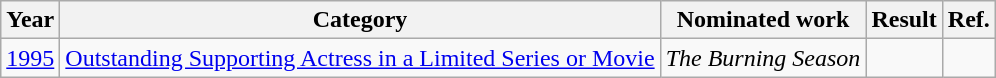<table class="wikitable sortable">
<tr>
<th>Year</th>
<th>Category</th>
<th>Nominated work</th>
<th>Result</th>
<th>Ref.</th>
</tr>
<tr>
<td><a href='#'>1995</a></td>
<td><a href='#'>Outstanding Supporting Actress in a Limited Series or Movie</a></td>
<td><em>The Burning Season</em></td>
<td></td>
<td></td>
</tr>
</table>
